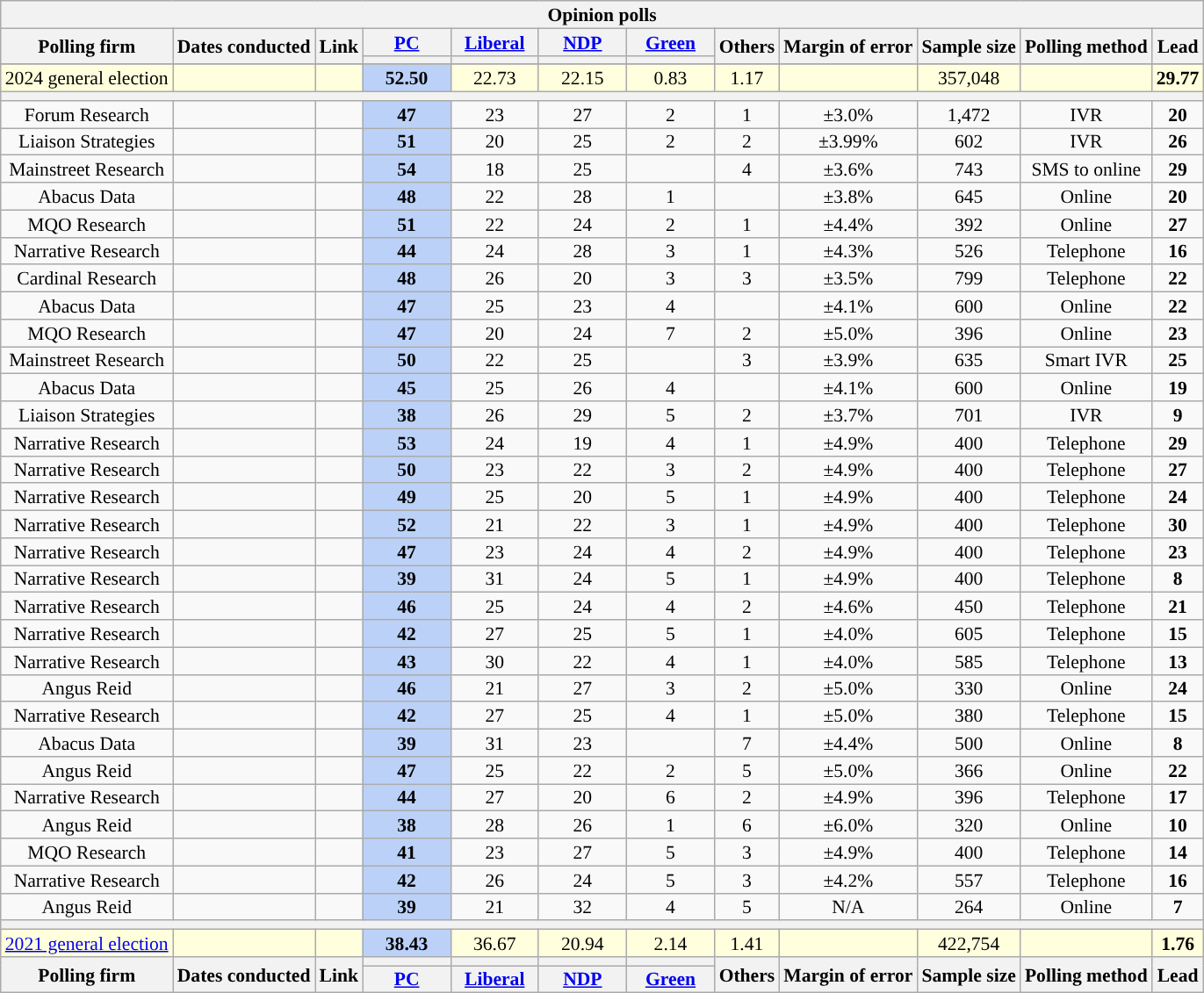<table class="wikitable collapsible collapsed mw-datatable" style="text-align:center;font-size:90%;line-height:14px">
<tr>
<th width=830px, colspan="12">Opinion polls</th>
</tr>
<tr>
<th rowspan="2">Polling firm</th>
<th rowspan="2">Dates conducted</th>
<th rowspan="2" class="unsortable">Link</th>
<th width="60px"><a href='#'>PC</a></th>
<th width="60px"><a href='#'>Liberal</a></th>
<th width="60px"><a href='#'>NDP</a></th>
<th width="60px"><a href='#'>Green</a></th>
<th rowspan="2">Others</th>
<th rowspan="2">Margin of error</th>
<th rowspan="2">Sample size</th>
<th rowspan="2">Polling method</th>
<th rowspan="2">Lead</th>
</tr>
<tr class="sorttop">
<th style="background:"></th>
<th style="background:"></th>
<th style="background:"></th>
<th style="background:"></th>
</tr>
<tr>
</tr>
<tr style="background:#ffd">
<td>2024 general election</td>
<td></td>
<td></td>
<td style="background:#BCD1F7"><strong>52.50</strong></td>
<td>22.73</td>
<td>22.15</td>
<td>0.83</td>
<td>1.17</td>
<td></td>
<td>357,048</td>
<td></td>
<td style="background:"><span><strong>29.77</strong></span></td>
</tr>
<tr>
<th colspan="12"></th>
</tr>
<tr>
<td>Forum Research</td>
<td></td>
<td></td>
<td style="background:#BCD1F7"><strong>47</strong></td>
<td>23</td>
<td>27</td>
<td>2</td>
<td>1</td>
<td>±3.0%</td>
<td>1,472</td>
<td>IVR</td>
<td style="background:"><span><strong>20</strong></span></td>
</tr>
<tr>
<td>Liaison Strategies</td>
<td></td>
<td></td>
<td style="background:#BCD1F7"><strong>51</strong></td>
<td>20</td>
<td>25</td>
<td>2</td>
<td>2</td>
<td>±3.99%</td>
<td>602</td>
<td>IVR</td>
<td style="background:"><span><strong>26</strong></span></td>
</tr>
<tr>
<td>Mainstreet Research</td>
<td></td>
<td></td>
<td style="background:#BCD1F7"><strong>54</strong></td>
<td>18</td>
<td>25</td>
<td></td>
<td>4</td>
<td>±3.6%</td>
<td>743</td>
<td>SMS to online</td>
<td style="background:"><span><strong>29</strong></span></td>
</tr>
<tr>
<td>Abacus Data</td>
<td></td>
<td></td>
<td style="background:#BCD1F7"><strong>48</strong></td>
<td>22</td>
<td>28</td>
<td>1</td>
<td></td>
<td>±3.8%</td>
<td>645</td>
<td>Online</td>
<td style="background:"><span><strong>20</strong></span></td>
</tr>
<tr>
<td>MQO Research</td>
<td></td>
<td></td>
<td style="background:#BCD1F7"><strong>51</strong></td>
<td>22</td>
<td>24</td>
<td>2</td>
<td>1</td>
<td>±4.4%</td>
<td>392</td>
<td>Online</td>
<td style="background:"><span><strong>27</strong></span></td>
</tr>
<tr>
<td>Narrative Research</td>
<td></td>
<td></td>
<td style="background:#BCD1F7"><strong>44</strong></td>
<td>24</td>
<td>28</td>
<td>3</td>
<td>1</td>
<td>±4.3%</td>
<td>526</td>
<td>Telephone</td>
<td style="background:"><span><strong>16</strong></span></td>
</tr>
<tr>
<td>Cardinal Research</td>
<td></td>
<td></td>
<td style="background:#BCD1F7"><strong>48</strong></td>
<td>26</td>
<td>20</td>
<td>3</td>
<td>3</td>
<td>±3.5%</td>
<td>799</td>
<td>Telephone</td>
<td style="background:"><span><strong>22</strong></span></td>
</tr>
<tr>
<td>Abacus Data</td>
<td></td>
<td></td>
<td style="background:#BCD1F7"><strong>47</strong></td>
<td>25</td>
<td>23</td>
<td>4</td>
<td></td>
<td>±4.1%</td>
<td>600</td>
<td>Online</td>
<td style="background:"><span><strong>22</strong></span></td>
</tr>
<tr>
<td>MQO Research</td>
<td></td>
<td></td>
<td style="background:#BCD1F7"><strong>47</strong></td>
<td>20</td>
<td>24</td>
<td>7</td>
<td>2</td>
<td>±5.0%</td>
<td>396</td>
<td>Online</td>
<td style="background:"><span><strong>23</strong></span></td>
</tr>
<tr>
<td>Mainstreet Research</td>
<td></td>
<td></td>
<td style="background:#BCD1F7"><strong>50</strong></td>
<td>22</td>
<td>25</td>
<td></td>
<td>3</td>
<td>±3.9%</td>
<td>635</td>
<td>Smart IVR</td>
<td style="background:"><span><strong>25</strong></span></td>
</tr>
<tr>
<td>Abacus Data</td>
<td></td>
<td></td>
<td style="background:#BCD1F7"><strong>45</strong></td>
<td>25</td>
<td>26</td>
<td>4</td>
<td></td>
<td>±4.1%</td>
<td>600</td>
<td>Online</td>
<td style="background:"><span><strong>19</strong></span></td>
</tr>
<tr>
<td>Liaison Strategies</td>
<td></td>
<td></td>
<td style="background:#BCD1F7"><strong>38</strong></td>
<td>26</td>
<td>29</td>
<td>5</td>
<td>2</td>
<td>±3.7%</td>
<td>701</td>
<td>IVR</td>
<td style="background:"><span><strong>9</strong></span></td>
</tr>
<tr>
<td>Narrative Research</td>
<td></td>
<td></td>
<td style="background:#BCD1F7"><strong>53</strong></td>
<td>24</td>
<td>19</td>
<td>4</td>
<td>1</td>
<td>±4.9%</td>
<td>400</td>
<td>Telephone</td>
<td style="background:"><span><strong>29</strong></span></td>
</tr>
<tr>
<td>Narrative Research</td>
<td></td>
<td></td>
<td style="background:#BCD1F7"><strong>50</strong></td>
<td>23</td>
<td>22</td>
<td>3</td>
<td>2</td>
<td>±4.9%</td>
<td>400</td>
<td>Telephone</td>
<td style="background:"><span><strong>27</strong></span></td>
</tr>
<tr>
<td>Narrative Research</td>
<td></td>
<td></td>
<td style="background:#BCD1F7"><strong>49</strong></td>
<td>25</td>
<td>20</td>
<td>5</td>
<td>1</td>
<td>±4.9%</td>
<td>400</td>
<td>Telephone</td>
<td style="background:"><span><strong>24</strong></span></td>
</tr>
<tr>
<td>Narrative Research</td>
<td></td>
<td></td>
<td style="background:#BCD1F7"><strong>52</strong></td>
<td>21</td>
<td>22</td>
<td>3</td>
<td>1</td>
<td>±4.9%</td>
<td>400</td>
<td>Telephone</td>
<td style="background:"><span><strong>30</strong></span></td>
</tr>
<tr>
<td>Narrative Research</td>
<td></td>
<td></td>
<td style="background:#BCD1F7"><strong>47</strong></td>
<td>23</td>
<td>24</td>
<td>4</td>
<td>2</td>
<td>±4.9%</td>
<td>400</td>
<td>Telephone</td>
<td style="background:"><span><strong>23</strong></span></td>
</tr>
<tr>
<td>Narrative Research</td>
<td></td>
<td></td>
<td style="background:#BCD1F7"><strong>39</strong></td>
<td>31</td>
<td>24</td>
<td>5</td>
<td>1</td>
<td>±4.9%</td>
<td>400</td>
<td>Telephone</td>
<td style="background:"><span><strong>8</strong></span></td>
</tr>
<tr>
<td>Narrative Research</td>
<td></td>
<td></td>
<td style="background:#BCD1F7"><strong>46</strong></td>
<td>25</td>
<td>24</td>
<td>4</td>
<td>2</td>
<td>±4.6%</td>
<td>450</td>
<td>Telephone</td>
<td style="background:"><span><strong>21</strong></span></td>
</tr>
<tr>
<td>Narrative Research</td>
<td></td>
<td></td>
<td style="background:#BCD1F7"><strong>42</strong></td>
<td>27</td>
<td>25</td>
<td>5</td>
<td>1</td>
<td>±4.0%</td>
<td>605</td>
<td>Telephone</td>
<td style="background:"><span><strong>15</strong></span></td>
</tr>
<tr>
<td>Narrative Research</td>
<td></td>
<td></td>
<td style="background:#BCD1F7"><strong>43</strong></td>
<td>30</td>
<td>22</td>
<td>4</td>
<td>1</td>
<td>±4.0%</td>
<td>585</td>
<td>Telephone</td>
<td style="background:"><span><strong>13</strong></span></td>
</tr>
<tr>
<td>Angus Reid</td>
<td></td>
<td></td>
<td style="background:#BCD1F7"><strong>46</strong></td>
<td>21</td>
<td>27</td>
<td>3</td>
<td>2</td>
<td>±5.0%</td>
<td>330</td>
<td>Online</td>
<td style="background:"><span><strong>24</strong></span></td>
</tr>
<tr>
<td>Narrative Research</td>
<td></td>
<td></td>
<td style="background:#BCD1F7"><strong>42</strong></td>
<td>27</td>
<td>25</td>
<td>4</td>
<td>1</td>
<td>±5.0%</td>
<td>380</td>
<td>Telephone</td>
<td style="background:"><span><strong>15</strong></span></td>
</tr>
<tr>
<td>Abacus Data</td>
<td></td>
<td></td>
<td style="background:#BCD1F7"><strong>39</strong></td>
<td>31</td>
<td>23</td>
<td></td>
<td>7</td>
<td>±4.4%</td>
<td>500</td>
<td>Online</td>
<td style="background:"><span><strong>8</strong></span></td>
</tr>
<tr>
<td>Angus Reid</td>
<td></td>
<td></td>
<td style="background:#BCD1F7"><strong>47</strong></td>
<td>25</td>
<td>22</td>
<td>2</td>
<td>5</td>
<td>±5.0%</td>
<td>366</td>
<td>Online</td>
<td style="background:"><span><strong>22</strong></span></td>
</tr>
<tr>
<td>Narrative Research</td>
<td></td>
<td></td>
<td style="background:#BCD1F7"><strong>44</strong></td>
<td>27</td>
<td>20</td>
<td>6</td>
<td>2</td>
<td>±4.9%</td>
<td>396</td>
<td>Telephone</td>
<td style="background:"><span><strong>17</strong></span></td>
</tr>
<tr>
<td>Angus Reid</td>
<td></td>
<td></td>
<td style="background:#BCD1F7"><strong>38</strong></td>
<td>28</td>
<td>26</td>
<td>1</td>
<td>6</td>
<td>±6.0%</td>
<td>320</td>
<td>Online</td>
<td style="background:"><span><strong>10</strong></span></td>
</tr>
<tr>
<td>MQO Research</td>
<td></td>
<td></td>
<td style="background:#BCD1F7"><strong>41</strong></td>
<td>23</td>
<td>27</td>
<td>5</td>
<td>3</td>
<td>±4.9%</td>
<td>400</td>
<td>Telephone</td>
<td style="background:"><span><strong>14</strong></span></td>
</tr>
<tr>
<td>Narrative Research</td>
<td></td>
<td></td>
<td style="background:#BCD1F7"><strong>42</strong></td>
<td>26</td>
<td>24</td>
<td>5</td>
<td>3</td>
<td>±4.2%</td>
<td>557</td>
<td>Telephone</td>
<td style="background:"><span><strong>16</strong></span></td>
</tr>
<tr>
<td>Angus Reid</td>
<td></td>
<td></td>
<td style="background:#BCD1F7"><strong>39</strong></td>
<td>21</td>
<td>32</td>
<td>4</td>
<td>5</td>
<td>N/A</td>
<td>264</td>
<td>Online</td>
<td style="background:"><span><strong>7</strong></span></td>
</tr>
<tr>
<th colspan="12"></th>
</tr>
<tr style="background:#ffd">
<td><a href='#'>2021 general election</a></td>
<td></td>
<td></td>
<td style="background:#BCD1F7"><strong>38.43</strong></td>
<td>36.67</td>
<td>20.94</td>
<td>2.14</td>
<td>1.41</td>
<td></td>
<td>422,754</td>
<td></td>
<td style="background:"><span><strong>1.76</strong></span></td>
</tr>
<tr>
<th rowspan="2">Polling firm</th>
<th rowspan="2">Dates conducted</th>
<th rowspan="2" class="unsortable">Link</th>
<th style="background:"></th>
<th style="background:"></th>
<th style="background:"></th>
<th style="background:"></th>
<th rowspan="2">Others</th>
<th rowspan="2">Margin of error</th>
<th rowspan="2">Sample size</th>
<th rowspan="2">Polling method</th>
<th rowspan="2">Lead</th>
</tr>
<tr>
<th width="60px" class="unsortable"><a href='#'>PC</a></th>
<th width="60px" class="unsortable"><a href='#'>Liberal</a></th>
<th width="60px" class="unsortable"><a href='#'>NDP</a></th>
<th width="60px" class="unsortable"><a href='#'>Green</a></th>
</tr>
</table>
